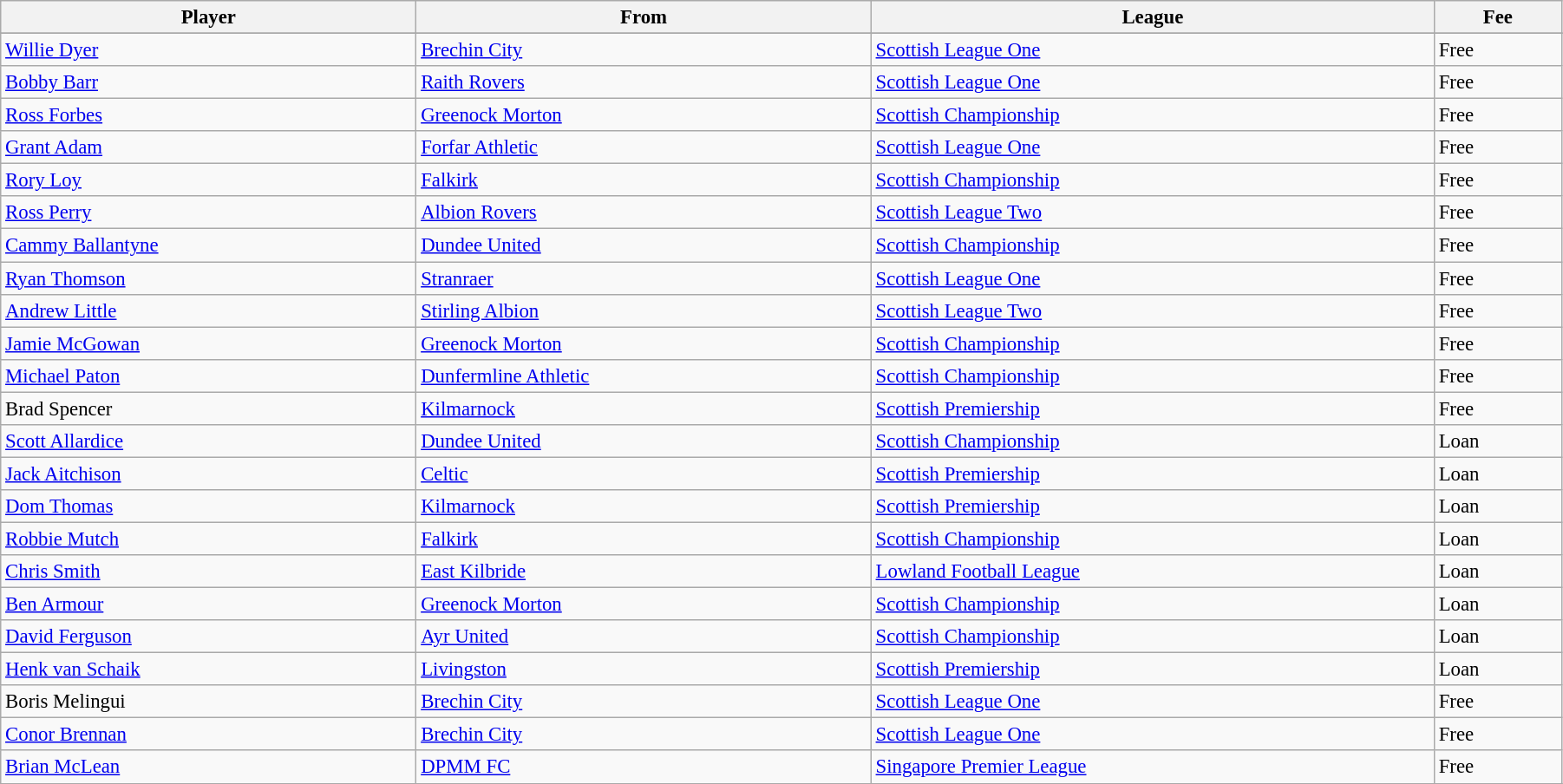<table class="wikitable" style="font-size:95%;width:95%; text-align:left">
<tr>
<th>Player</th>
<th>From</th>
<th>League</th>
<th>Fee</th>
</tr>
<tr>
</tr>
<tr>
<td> <a href='#'>Willie Dyer</a></td>
<td><a href='#'>Brechin City</a></td>
<td><a href='#'>Scottish League One</a></td>
<td>Free</td>
</tr>
<tr>
<td> <a href='#'>Bobby Barr</a></td>
<td><a href='#'>Raith Rovers</a></td>
<td><a href='#'>Scottish League One</a></td>
<td>Free</td>
</tr>
<tr>
<td> <a href='#'>Ross Forbes</a></td>
<td><a href='#'>Greenock Morton</a></td>
<td><a href='#'>Scottish Championship</a></td>
<td>Free</td>
</tr>
<tr>
<td> <a href='#'>Grant Adam</a></td>
<td><a href='#'>Forfar Athletic</a></td>
<td><a href='#'>Scottish League One</a></td>
<td>Free</td>
</tr>
<tr>
<td> <a href='#'>Rory Loy</a></td>
<td><a href='#'>Falkirk</a></td>
<td><a href='#'>Scottish Championship</a></td>
<td>Free</td>
</tr>
<tr>
<td> <a href='#'>Ross Perry</a></td>
<td><a href='#'>Albion Rovers</a></td>
<td><a href='#'>Scottish League Two</a></td>
<td>Free</td>
</tr>
<tr>
<td> <a href='#'>Cammy Ballantyne</a></td>
<td><a href='#'>Dundee United</a></td>
<td><a href='#'>Scottish Championship</a></td>
<td>Free</td>
</tr>
<tr>
<td> <a href='#'>Ryan Thomson</a></td>
<td><a href='#'>Stranraer</a></td>
<td><a href='#'>Scottish League One</a></td>
<td>Free</td>
</tr>
<tr>
<td> <a href='#'>Andrew Little</a></td>
<td><a href='#'>Stirling Albion</a></td>
<td><a href='#'>Scottish League Two</a></td>
<td>Free</td>
</tr>
<tr>
<td> <a href='#'>Jamie McGowan</a></td>
<td><a href='#'>Greenock Morton</a></td>
<td><a href='#'>Scottish Championship</a></td>
<td>Free</td>
</tr>
<tr>
<td> <a href='#'>Michael Paton</a></td>
<td><a href='#'>Dunfermline Athletic</a></td>
<td><a href='#'>Scottish Championship</a></td>
<td>Free</td>
</tr>
<tr>
<td> Brad Spencer</td>
<td><a href='#'>Kilmarnock</a></td>
<td><a href='#'>Scottish Premiership</a></td>
<td>Free</td>
</tr>
<tr>
<td> <a href='#'>Scott Allardice</a></td>
<td><a href='#'>Dundee United</a></td>
<td><a href='#'>Scottish Championship</a></td>
<td>Loan</td>
</tr>
<tr>
<td> <a href='#'>Jack Aitchison</a></td>
<td><a href='#'>Celtic</a></td>
<td><a href='#'>Scottish Premiership</a></td>
<td>Loan</td>
</tr>
<tr>
<td> <a href='#'>Dom Thomas</a></td>
<td><a href='#'>Kilmarnock</a></td>
<td><a href='#'>Scottish Premiership</a></td>
<td>Loan</td>
</tr>
<tr>
<td> <a href='#'>Robbie Mutch</a></td>
<td><a href='#'>Falkirk</a></td>
<td><a href='#'>Scottish Championship</a></td>
<td>Loan</td>
</tr>
<tr>
<td> <a href='#'>Chris Smith</a></td>
<td><a href='#'>East Kilbride</a></td>
<td><a href='#'>Lowland Football League</a></td>
<td>Loan</td>
</tr>
<tr>
<td> <a href='#'>Ben Armour</a></td>
<td><a href='#'>Greenock Morton</a></td>
<td><a href='#'>Scottish Championship</a></td>
<td>Loan</td>
</tr>
<tr>
<td> <a href='#'>David Ferguson</a></td>
<td><a href='#'>Ayr United</a></td>
<td><a href='#'>Scottish Championship</a></td>
<td>Loan</td>
</tr>
<tr>
<td> <a href='#'>Henk van Schaik</a></td>
<td><a href='#'>Livingston</a></td>
<td><a href='#'>Scottish Premiership</a></td>
<td>Loan</td>
</tr>
<tr>
<td> Boris Melingui</td>
<td><a href='#'>Brechin City</a></td>
<td><a href='#'>Scottish League One</a></td>
<td>Free</td>
</tr>
<tr>
<td> <a href='#'>Conor Brennan</a></td>
<td><a href='#'>Brechin City</a></td>
<td><a href='#'>Scottish League One</a></td>
<td>Free</td>
</tr>
<tr>
<td> <a href='#'>Brian McLean</a></td>
<td><a href='#'>DPMM FC</a></td>
<td><a href='#'>Singapore Premier League</a></td>
<td>Free</td>
</tr>
<tr>
</tr>
</table>
